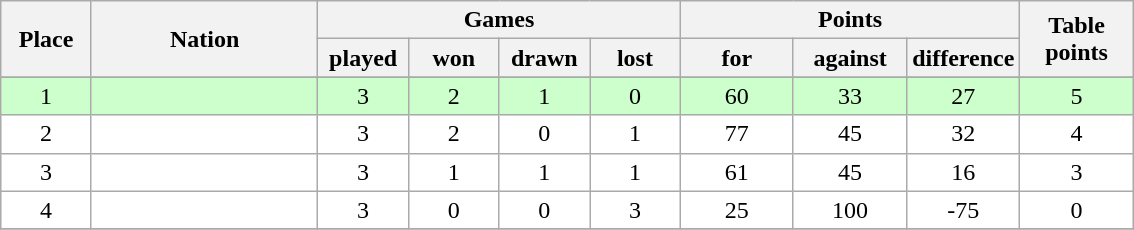<table class="wikitable">
<tr>
<th rowspan=2 width="8%">Place</th>
<th rowspan=2 width="20%">Nation</th>
<th colspan=4 width="32%">Games</th>
<th colspan=3 width="30%">Points</th>
<th rowspan=2 width="10%">Table<br>points</th>
</tr>
<tr>
<th width="8%">played</th>
<th width="8%">won</th>
<th width="8%">drawn</th>
<th width="8%">lost</th>
<th width="10%">for</th>
<th width="10%">against</th>
<th width="10%">difference</th>
</tr>
<tr>
</tr>
<tr bgcolor=#ccffcc align=center>
<td>1</td>
<td align=left><strong></strong></td>
<td>3</td>
<td>2</td>
<td>1</td>
<td>0</td>
<td>60</td>
<td>33</td>
<td>27</td>
<td>5</td>
</tr>
<tr bgcolor=#ffffff align=center>
<td>2</td>
<td align=left></td>
<td>3</td>
<td>2</td>
<td>0</td>
<td>1</td>
<td>77</td>
<td>45</td>
<td>32</td>
<td>4</td>
</tr>
<tr bgcolor=#ffffff align=center>
<td>3</td>
<td align=left></td>
<td>3</td>
<td>1</td>
<td>1</td>
<td>1</td>
<td>61</td>
<td>45</td>
<td>16</td>
<td>3</td>
</tr>
<tr bgcolor=#ffffff align=center>
<td>4</td>
<td align=left></td>
<td>3</td>
<td>0</td>
<td>0</td>
<td>3</td>
<td>25</td>
<td>100</td>
<td>-75</td>
<td>0</td>
</tr>
<tr bgcolor=#ffcccc align=center>
</tr>
</table>
